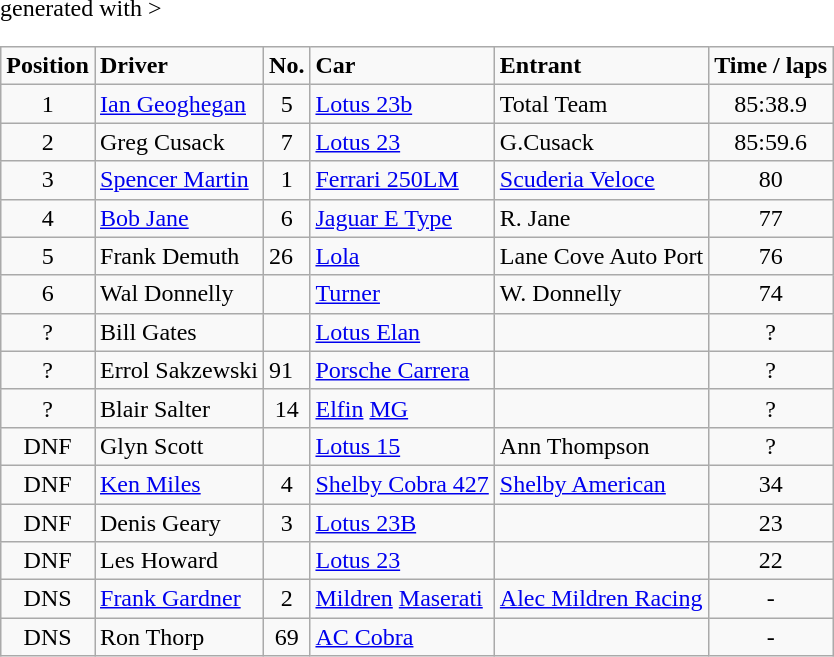<table class="wikitable" <hiddentext>generated with >
<tr style="font-weight:bold">
<td align="center">Position</td>
<td>Driver</td>
<td align="center">No.</td>
<td>Car</td>
<td>Entrant</td>
<td align="center">Time / laps</td>
</tr>
<tr>
<td align="center">1</td>
<td><a href='#'>Ian Geoghegan</a></td>
<td align="center">5</td>
<td><a href='#'>Lotus 23b</a></td>
<td>Total Team</td>
<td align="center">85:38.9</td>
</tr>
<tr>
<td align="center">2</td>
<td>Greg Cusack</td>
<td align="center">7</td>
<td><a href='#'>Lotus 23</a></td>
<td>G.Cusack</td>
<td align="center">85:59.6</td>
</tr>
<tr>
<td align="center">3</td>
<td><a href='#'>Spencer Martin</a></td>
<td align="center">1</td>
<td><a href='#'>Ferrari 250LM</a></td>
<td><a href='#'>Scuderia Veloce</a>  </td>
<td align="center">80</td>
</tr>
<tr>
<td align="center">4</td>
<td><a href='#'>Bob Jane</a></td>
<td align="center">6</td>
<td><a href='#'>Jaguar E Type</a></td>
<td>R. Jane</td>
<td align="center">77</td>
</tr>
<tr>
<td align="center">5</td>
<td>Frank Demuth</td>
<td>26</td>
<td><a href='#'>Lola</a></td>
<td>Lane Cove Auto Port</td>
<td align="center">76</td>
</tr>
<tr>
<td align="center">6</td>
<td>Wal Donnelly</td>
<td></td>
<td><a href='#'>Turner</a></td>
<td>W. Donnelly</td>
<td align="center">74</td>
</tr>
<tr>
<td align="center">?</td>
<td>Bill Gates</td>
<td></td>
<td><a href='#'>Lotus Elan</a></td>
<td></td>
<td align="center">?</td>
</tr>
<tr>
<td align="center">?</td>
<td>Errol Sakzewski</td>
<td>91</td>
<td><a href='#'>Porsche Carrera</a>  </td>
<td></td>
<td align="center">?</td>
</tr>
<tr>
<td align="center">?</td>
<td>Blair Salter</td>
<td align="center">14</td>
<td><a href='#'>Elfin</a> <a href='#'>MG</a></td>
<td align="center"></td>
<td align="center">?</td>
</tr>
<tr>
<td align="center">DNF</td>
<td>Glyn Scott</td>
<td></td>
<td><a href='#'>Lotus 15</a></td>
<td>Ann Thompson</td>
<td align="center">?</td>
</tr>
<tr>
<td align="center">DNF</td>
<td><a href='#'>Ken Miles</a></td>
<td align="center">4</td>
<td><a href='#'>Shelby Cobra 427</a></td>
<td><a href='#'>Shelby American</a></td>
<td align="center">34</td>
</tr>
<tr>
<td align="center">DNF</td>
<td>Denis Geary</td>
<td align="center">3</td>
<td><a href='#'>Lotus 23B</a></td>
<td></td>
<td align="center">23</td>
</tr>
<tr>
<td align="center">DNF</td>
<td>Les Howard</td>
<td></td>
<td><a href='#'>Lotus 23</a></td>
<td></td>
<td align="center">22</td>
</tr>
<tr>
<td align="center">DNS</td>
<td><a href='#'>Frank Gardner</a></td>
<td align="center">2</td>
<td><a href='#'>Mildren</a> <a href='#'>Maserati</a></td>
<td><a href='#'>Alec Mildren Racing</a></td>
<td align="center">-</td>
</tr>
<tr>
<td align="center">DNS</td>
<td>Ron Thorp</td>
<td align="center">69</td>
<td><a href='#'>AC Cobra</a></td>
<td></td>
<td align="center">-</td>
</tr>
</table>
